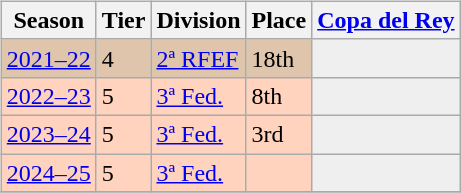<table>
<tr>
<td valign="top" width=0%><br><table class="wikitable">
<tr style="background:#f0f6fa;">
<th>Season</th>
<th>Tier</th>
<th>Division</th>
<th>Place</th>
<th><a href='#'>Copa del Rey</a></th>
</tr>
<tr>
<td style="background:#DEC5AB;"><a href='#'>2021–22</a></td>
<td style="background:#DEC5AB;">4</td>
<td style="background:#DEC5AB;"><a href='#'>2ª RFEF</a></td>
<td style="background:#DEC5AB;">18th</td>
<th style="background:#efefef;"></th>
</tr>
<tr>
<td style="background:#FFD3BD;"><a href='#'>2022–23</a></td>
<td style="background:#FFD3BD;">5</td>
<td style="background:#FFD3BD;"><a href='#'>3ª Fed.</a></td>
<td style="background:#FFD3BD;">8th</td>
<th style="background:#efefef;"></th>
</tr>
<tr>
<td style="background:#FFD3BD;"><a href='#'>2023–24</a></td>
<td style="background:#FFD3BD;">5</td>
<td style="background:#FFD3BD;"><a href='#'>3ª Fed.</a></td>
<td style="background:#FFD3BD;">3rd</td>
<th style="background:#efefef;"></th>
</tr>
<tr>
<td style="background:#FFD3BD;"><a href='#'>2024–25</a></td>
<td style="background:#FFD3BD;">5</td>
<td style="background:#FFD3BD;"><a href='#'>3ª Fed.</a></td>
<td style="background:#FFD3BD;"></td>
<th style="background:#efefef;"></th>
</tr>
<tr>
</tr>
</table>
</td>
</tr>
</table>
